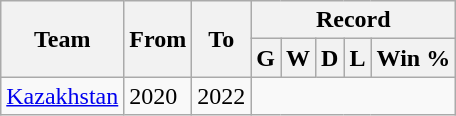<table class="wikitable" style="text-align: center">
<tr>
<th rowspan="2">Team</th>
<th rowspan="2">From</th>
<th rowspan="2">To</th>
<th colspan="5">Record</th>
</tr>
<tr>
<th>G</th>
<th>W</th>
<th>D</th>
<th>L</th>
<th>Win %</th>
</tr>
<tr>
<td align=left><a href='#'>Kazakhstan</a></td>
<td align=left>2020</td>
<td align=left>2022<br></td>
</tr>
</table>
